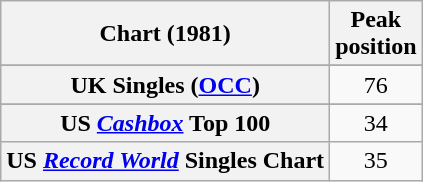<table class="wikitable sortable plainrowheaders" style="text-align:center">
<tr>
<th scope="col">Chart (1981)</th>
<th scope="col">Peak<br>position</th>
</tr>
<tr>
</tr>
<tr>
<th scope="row">UK Singles (<a href='#'>OCC</a>)</th>
<td align="center">76</td>
</tr>
<tr>
</tr>
<tr>
</tr>
<tr>
<th scope="row">US <a href='#'><em>Cashbox</em></a> Top 100</th>
<td align="center">34</td>
</tr>
<tr>
<th scope="row">US <em><a href='#'>Record World</a></em> Singles Chart</th>
<td align="center">35</td>
</tr>
</table>
